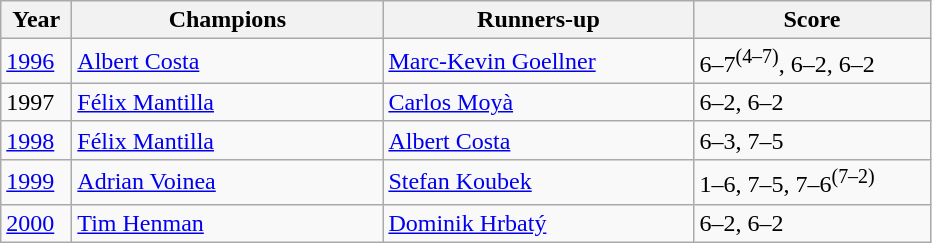<table class="wikitable" ">
<tr>
<th style="width:40px">Year</th>
<th style="width:200px">Champions</th>
<th style="width:200px">Runners-up</th>
<th style="width:150px">Score</th>
</tr>
<tr>
<td><a href='#'>1996</a></td>
<td> <a href='#'>Albert Costa</a></td>
<td> <a href='#'>Marc-Kevin Goellner</a></td>
<td>6–7<sup>(4–7)</sup>, 6–2, 6–2</td>
</tr>
<tr>
<td>1997</td>
<td> <a href='#'>Félix Mantilla</a></td>
<td> <a href='#'>Carlos Moyà</a></td>
<td>6–2, 6–2</td>
</tr>
<tr>
<td><a href='#'>1998</a></td>
<td> <a href='#'>Félix Mantilla</a></td>
<td> <a href='#'>Albert Costa</a></td>
<td>6–3, 7–5</td>
</tr>
<tr>
<td><a href='#'>1999</a></td>
<td> <a href='#'>Adrian Voinea</a></td>
<td> <a href='#'>Stefan Koubek</a></td>
<td>1–6, 7–5, 7–6<sup>(7–2)</sup></td>
</tr>
<tr>
<td><a href='#'>2000</a></td>
<td> <a href='#'>Tim Henman</a></td>
<td> <a href='#'>Dominik Hrbatý</a></td>
<td>6–2, 6–2</td>
</tr>
</table>
